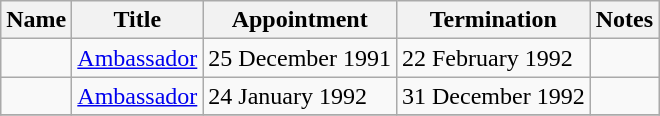<table class="wikitable">
<tr valign="middle">
<th>Name</th>
<th>Title</th>
<th>Appointment</th>
<th>Termination</th>
<th>Notes</th>
</tr>
<tr>
<td></td>
<td><a href='#'>Ambassador</a></td>
<td>25 December 1991</td>
<td>22 February 1992</td>
<td></td>
</tr>
<tr>
<td></td>
<td><a href='#'>Ambassador</a></td>
<td>24 January 1992</td>
<td>31 December 1992</td>
<td></td>
</tr>
<tr>
</tr>
</table>
